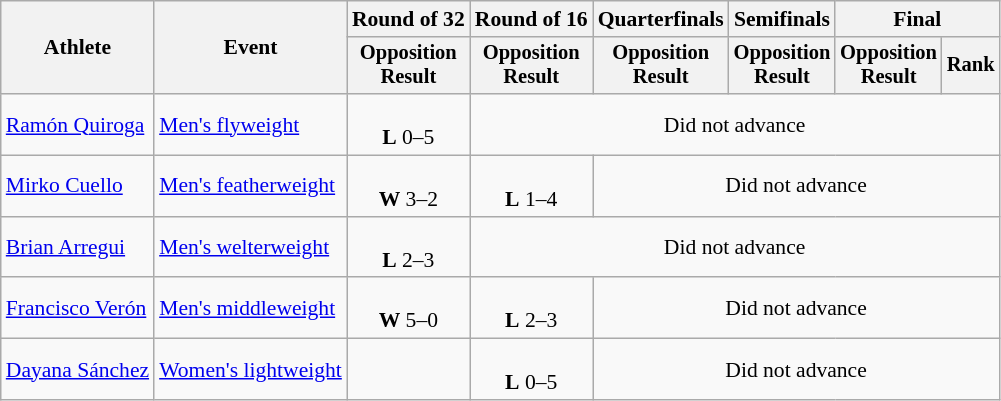<table class="wikitable" style="font-size:90%">
<tr>
<th rowspan="2">Athlete</th>
<th rowspan="2">Event</th>
<th>Round of 32</th>
<th>Round of 16</th>
<th>Quarterfinals</th>
<th>Semifinals</th>
<th colspan=2>Final</th>
</tr>
<tr style="font-size:95%">
<th>Opposition<br>Result</th>
<th>Opposition<br>Result</th>
<th>Opposition<br>Result</th>
<th>Opposition<br>Result</th>
<th>Opposition<br>Result</th>
<th>Rank</th>
</tr>
<tr align=center>
<td align=left><a href='#'>Ramón Quiroga</a></td>
<td align=left><a href='#'>Men's flyweight</a></td>
<td><br><strong>L</strong> 0–5</td>
<td colspan=5>Did not advance</td>
</tr>
<tr align=center>
<td align=left><a href='#'>Mirko Cuello</a></td>
<td align=left><a href='#'>Men's featherweight</a></td>
<td><br><strong>W</strong> 3–2</td>
<td><br><strong>L</strong> 1–4</td>
<td colspan=4>Did not advance</td>
</tr>
<tr align=center>
<td align=left><a href='#'>Brian Arregui</a></td>
<td align=left><a href='#'>Men's welterweight</a></td>
<td><br><strong>L</strong> 2–3</td>
<td colspan=5>Did not advance</td>
</tr>
<tr align=center>
<td align=left><a href='#'>Francisco Verón</a></td>
<td align=left><a href='#'>Men's middleweight</a></td>
<td><br><strong>W</strong> 5–0</td>
<td><br><strong>L</strong> 2–3</td>
<td colspan=4>Did not advance</td>
</tr>
<tr align=center>
<td align=left><a href='#'>Dayana Sánchez</a></td>
<td align=left><a href='#'>Women's lightweight</a></td>
<td></td>
<td><br><strong>L</strong> 0–5</td>
<td colspan=4>Did not advance</td>
</tr>
</table>
